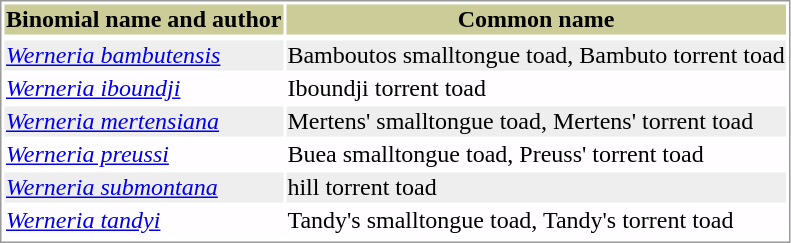<table style="text-align:left; border:1px solid #999999; ">
<tr style="background:#CCCC99; text-align: center; ">
<th>Binomial name and author</th>
<th>Common name</th>
</tr>
<tr>
</tr>
<tr style="background:#EEEEEE;">
<td><em><a href='#'>Werneria bambutensis</a></em> </td>
<td>Bamboutos smalltongue toad, Bambuto torrent toad</td>
</tr>
<tr style="background:#FFFDFF;">
<td><em><a href='#'>Werneria iboundji</a></em> </td>
<td>Iboundji torrent toad</td>
</tr>
<tr style="background:#EEEEEE;">
<td><em><a href='#'>Werneria mertensiana</a></em> </td>
<td>Mertens' smalltongue toad, Mertens' torrent toad</td>
</tr>
<tr style="background:#FFFDFF;">
<td><em><a href='#'>Werneria preussi</a></em> </td>
<td>Buea smalltongue toad, Preuss' torrent toad</td>
</tr>
<tr style="background:#EEEEEE;">
<td><em><a href='#'>Werneria submontana</a></em> </td>
<td>hill torrent toad</td>
</tr>
<tr style="background:#FFFDFF;">
<td><em><a href='#'>Werneria tandyi</a></em> </td>
<td>Tandy's smalltongue toad, Tandy's torrent toad</td>
</tr>
<tr>
</tr>
</table>
